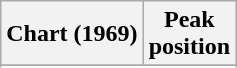<table class="wikitable sortable plainrowheaders" style="text-align:center">
<tr>
<th>Chart (1969)</th>
<th>Peak<br>position</th>
</tr>
<tr>
</tr>
<tr>
</tr>
<tr>
</tr>
</table>
